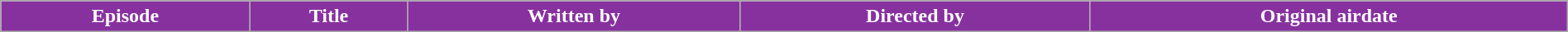<table class="wikitable plainrowheaders" style="width:100%;">
<tr style="color:#fff;">
<th style="background:#87319F;">Episode</th>
<th style="background:#87319F;">Title</th>
<th style="background:#87319F;">Written by</th>
<th style="background:#87319F;">Directed by</th>
<th style="background:#87319F;">Original airdate<br>











</th>
</tr>
</table>
